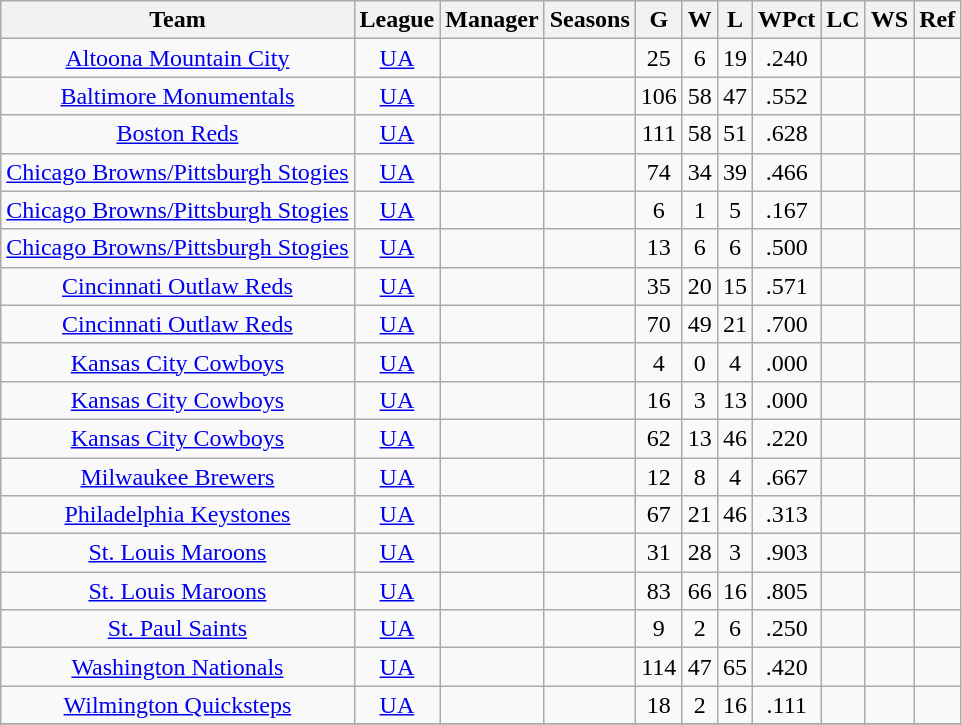<table class="wikitable sortable" style="text-align:center">
<tr>
<th>Team</th>
<th>League</th>
<th>Manager</th>
<th>Seasons</th>
<th>G</th>
<th>W</th>
<th>L</th>
<th>WPct</th>
<th>LC</th>
<th>WS</th>
<th class="unsortable">Ref</th>
</tr>
<tr>
<td><a href='#'>Altoona Mountain City</a></td>
<td><a href='#'>UA</a></td>
<td></td>
<td></td>
<td>25</td>
<td>6</td>
<td>19</td>
<td>.240</td>
<td></td>
<td></td>
<td></td>
</tr>
<tr>
<td><a href='#'>Baltimore Monumentals</a></td>
<td><a href='#'>UA</a></td>
<td></td>
<td></td>
<td>106</td>
<td>58</td>
<td>47</td>
<td>.552</td>
<td></td>
<td></td>
<td></td>
</tr>
<tr>
<td><a href='#'>Boston Reds</a></td>
<td><a href='#'>UA</a></td>
<td></td>
<td></td>
<td>111</td>
<td>58</td>
<td>51</td>
<td>.628</td>
<td></td>
<td></td>
<td></td>
</tr>
<tr>
<td><a href='#'>Chicago Browns/Pittsburgh Stogies</a></td>
<td><a href='#'>UA</a></td>
<td></td>
<td></td>
<td>74</td>
<td>34</td>
<td>39</td>
<td>.466</td>
<td></td>
<td></td>
<td></td>
</tr>
<tr>
<td><a href='#'>Chicago Browns/Pittsburgh Stogies</a></td>
<td><a href='#'>UA</a></td>
<td></td>
<td></td>
<td>6</td>
<td>1</td>
<td>5</td>
<td>.167</td>
<td></td>
<td></td>
<td></td>
</tr>
<tr>
<td><a href='#'>Chicago Browns/Pittsburgh Stogies</a></td>
<td><a href='#'>UA</a></td>
<td></td>
<td></td>
<td>13</td>
<td>6</td>
<td>6</td>
<td>.500</td>
<td></td>
<td></td>
<td></td>
</tr>
<tr>
<td><a href='#'>Cincinnati Outlaw Reds</a></td>
<td><a href='#'>UA</a></td>
<td></td>
<td></td>
<td>35</td>
<td>20</td>
<td>15</td>
<td>.571</td>
<td></td>
<td></td>
<td></td>
</tr>
<tr>
<td><a href='#'>Cincinnati Outlaw Reds</a></td>
<td><a href='#'>UA</a></td>
<td></td>
<td></td>
<td>70</td>
<td>49</td>
<td>21</td>
<td>.700</td>
<td></td>
<td></td>
<td></td>
</tr>
<tr>
<td><a href='#'>Kansas City Cowboys</a></td>
<td><a href='#'>UA</a></td>
<td></td>
<td></td>
<td>4</td>
<td>0</td>
<td>4</td>
<td>.000</td>
<td></td>
<td></td>
<td></td>
</tr>
<tr>
<td><a href='#'>Kansas City Cowboys</a></td>
<td><a href='#'>UA</a></td>
<td></td>
<td></td>
<td>16</td>
<td>3</td>
<td>13</td>
<td>.000</td>
<td></td>
<td></td>
<td></td>
</tr>
<tr>
<td><a href='#'>Kansas City Cowboys</a></td>
<td><a href='#'>UA</a></td>
<td></td>
<td></td>
<td>62</td>
<td>13</td>
<td>46</td>
<td>.220</td>
<td></td>
<td></td>
<td></td>
</tr>
<tr>
<td><a href='#'>Milwaukee Brewers</a></td>
<td><a href='#'>UA</a></td>
<td></td>
<td></td>
<td>12</td>
<td>8</td>
<td>4</td>
<td>.667</td>
<td></td>
<td></td>
<td></td>
</tr>
<tr>
<td><a href='#'>Philadelphia Keystones</a></td>
<td><a href='#'>UA</a></td>
<td></td>
<td></td>
<td>67</td>
<td>21</td>
<td>46</td>
<td>.313</td>
<td></td>
<td></td>
<td></td>
</tr>
<tr>
<td><a href='#'>St. Louis Maroons</a></td>
<td><a href='#'>UA</a></td>
<td></td>
<td></td>
<td>31</td>
<td>28</td>
<td>3</td>
<td>.903</td>
<td></td>
<td></td>
<td></td>
</tr>
<tr>
<td><a href='#'>St. Louis Maroons</a></td>
<td><a href='#'>UA</a></td>
<td></td>
<td></td>
<td>83</td>
<td>66</td>
<td>16</td>
<td>.805</td>
<td></td>
<td></td>
<td></td>
</tr>
<tr>
<td><a href='#'>St. Paul Saints</a></td>
<td><a href='#'>UA</a></td>
<td></td>
<td></td>
<td>9</td>
<td>2</td>
<td>6</td>
<td>.250</td>
<td></td>
<td></td>
<td></td>
</tr>
<tr>
<td><a href='#'>Washington Nationals</a></td>
<td><a href='#'>UA</a></td>
<td></td>
<td></td>
<td>114</td>
<td>47</td>
<td>65</td>
<td>.420</td>
<td></td>
<td></td>
<td></td>
</tr>
<tr>
<td><a href='#'>Wilmington Quicksteps</a></td>
<td><a href='#'>UA</a></td>
<td></td>
<td></td>
<td>18</td>
<td>2</td>
<td>16</td>
<td>.111</td>
<td></td>
<td></td>
<td></td>
</tr>
<tr>
</tr>
</table>
